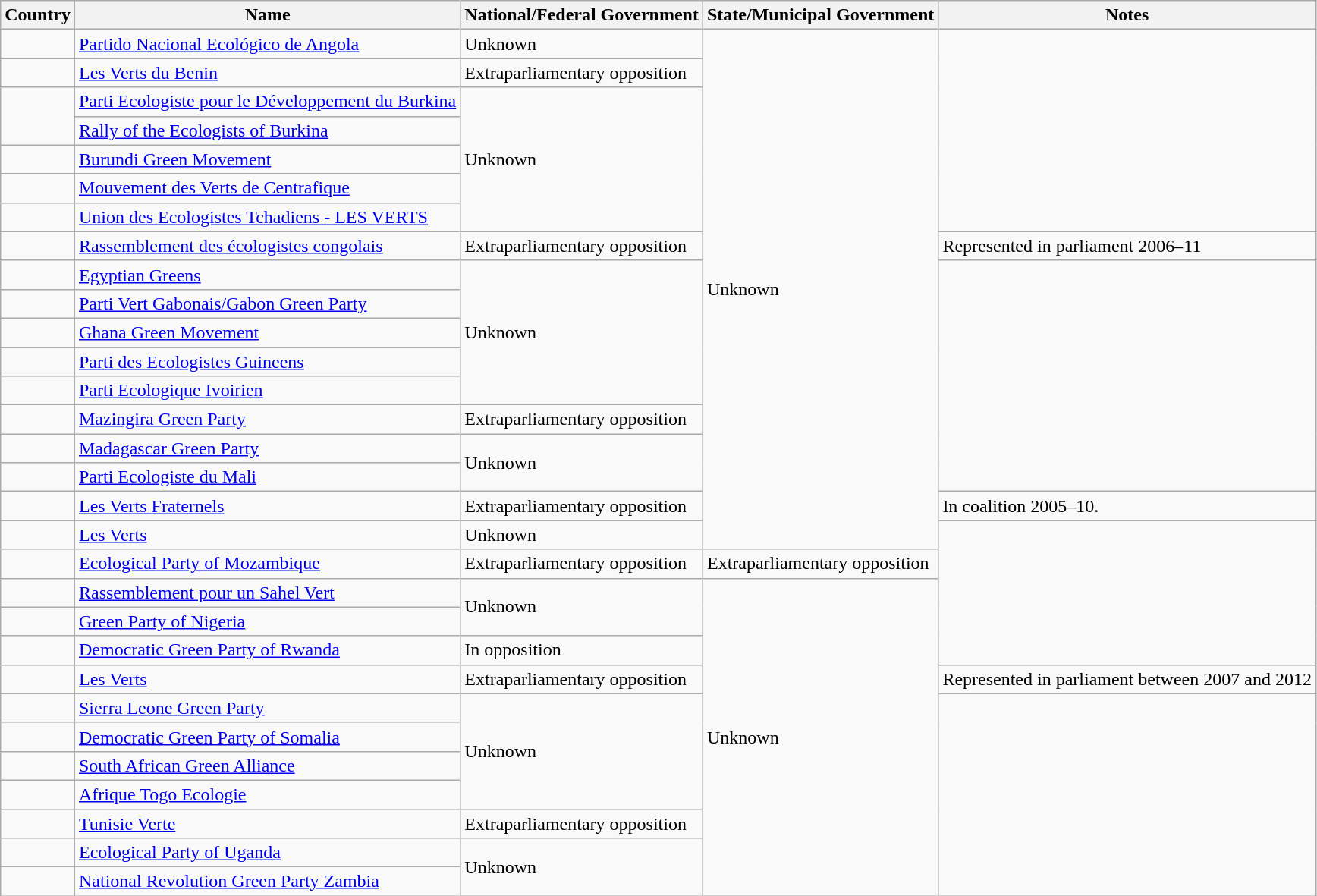<table class="wikitable">
<tr ">
<th>Country</th>
<th>Name</th>
<th>National/Federal Government</th>
<th>State/Municipal Government</th>
<th>Notes</th>
</tr>
<tr>
<td></td>
<td><a href='#'>Partido Nacional Ecológico de Angola</a></td>
<td>Unknown</td>
<td rowspan="18">Unknown</td>
<td rowspan="7"></td>
</tr>
<tr>
<td></td>
<td><a href='#'>Les Verts du Benin</a></td>
<td>Extraparliamentary opposition</td>
</tr>
<tr>
<td rowspan="2"></td>
<td><a href='#'>Parti Ecologiste pour le Développement du Burkina</a></td>
<td rowspan="5">Unknown</td>
</tr>
<tr>
<td><a href='#'>Rally of the Ecologists of Burkina</a></td>
</tr>
<tr>
<td></td>
<td><a href='#'>Burundi Green Movement</a></td>
</tr>
<tr>
<td></td>
<td><a href='#'>Mouvement des Verts de Centrafique</a></td>
</tr>
<tr>
<td></td>
<td><a href='#'>Union des Ecologistes Tchadiens - LES VERTS</a></td>
</tr>
<tr>
<td></td>
<td><a href='#'>Rassemblement des écologistes congolais</a></td>
<td>Extraparliamentary opposition</td>
<td>Represented in parliament 2006–11</td>
</tr>
<tr>
<td></td>
<td><a href='#'>Egyptian Greens</a></td>
<td rowspan="5">Unknown</td>
<td rowspan="8"></td>
</tr>
<tr>
<td></td>
<td><a href='#'>Parti Vert Gabonais/Gabon Green Party</a></td>
</tr>
<tr>
<td></td>
<td><a href='#'>Ghana Green Movement</a></td>
</tr>
<tr>
<td></td>
<td><a href='#'>Parti des Ecologistes Guineens</a></td>
</tr>
<tr>
<td></td>
<td><a href='#'>Parti Ecologique Ivoirien</a></td>
</tr>
<tr>
<td></td>
<td><a href='#'>Mazingira Green Party</a></td>
<td>Extraparliamentary opposition</td>
</tr>
<tr>
<td></td>
<td><a href='#'>Madagascar Green Party</a></td>
<td rowspan="2">Unknown</td>
</tr>
<tr>
<td></td>
<td><a href='#'>Parti Ecologiste du Mali</a></td>
</tr>
<tr>
<td></td>
<td><a href='#'>Les Verts Fraternels</a></td>
<td>Extraparliamentary opposition</td>
<td>In coalition 2005–10.</td>
</tr>
<tr>
<td></td>
<td><a href='#'>Les Verts</a></td>
<td>Unknown</td>
<td rowspan="5"></td>
</tr>
<tr>
<td></td>
<td><a href='#'>Ecological Party of Mozambique</a></td>
<td>Extraparliamentary opposition</td>
<td>Extraparliamentary opposition</td>
</tr>
<tr>
<td></td>
<td><a href='#'>Rassemblement pour un Sahel Vert</a></td>
<td rowspan="2">Unknown</td>
<td rowspan="11">Unknown</td>
</tr>
<tr>
<td></td>
<td><a href='#'>Green Party of Nigeria</a></td>
</tr>
<tr>
<td></td>
<td><a href='#'>Democratic Green Party of Rwanda</a></td>
<td> In opposition</td>
</tr>
<tr>
<td></td>
<td><a href='#'>Les Verts</a></td>
<td>Extraparliamentary opposition</td>
<td>Represented in parliament between 2007 and 2012</td>
</tr>
<tr>
<td></td>
<td><a href='#'>Sierra Leone Green Party</a></td>
<td rowspan="4">Unknown</td>
<td rowspan="7"></td>
</tr>
<tr>
<td></td>
<td><a href='#'>Democratic Green Party of Somalia</a></td>
</tr>
<tr>
<td></td>
<td><a href='#'>South African Green Alliance</a></td>
</tr>
<tr>
<td></td>
<td><a href='#'>Afrique Togo Ecologie</a></td>
</tr>
<tr>
<td></td>
<td><a href='#'>Tunisie Verte</a></td>
<td>Extraparliamentary opposition</td>
</tr>
<tr>
<td></td>
<td><a href='#'>Ecological Party of Uganda</a></td>
<td rowspan="2">Unknown</td>
</tr>
<tr>
<td></td>
<td><a href='#'>National Revolution Green Party Zambia</a></td>
</tr>
</table>
